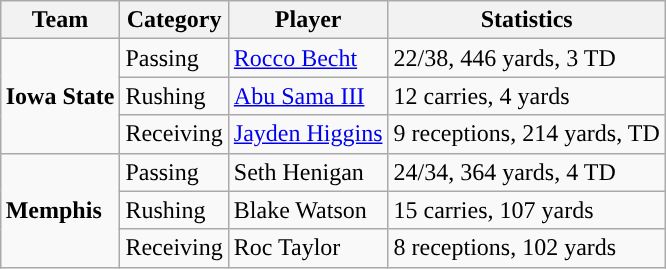<table class="wikitable" style="float: right;">
<tr>
<th>Team</th>
<th>Category</th>
<th>Player</th>
<th>Statistics</th>
</tr>
<tr>
<td rowspan=3><strong>Iowa State</strong></td>
<td>Passing</td>
<td><a href='#'>Rocco Becht</a></td>
<td>22/38, 446 yards, 3 TD</td>
</tr>
<tr>
<td>Rushing</td>
<td><a href='#'>Abu Sama III</a></td>
<td>12 carries, 4 yards</td>
</tr>
<tr>
<td>Receiving</td>
<td><a href='#'>Jayden Higgins</a></td>
<td>9 receptions, 214 yards, TD</td>
</tr>
<tr>
<td rowspan=3><strong>Memphis</strong></td>
<td>Passing</td>
<td>Seth Henigan</td>
<td>24/34, 364 yards, 4 TD</td>
</tr>
<tr>
<td>Rushing</td>
<td>Blake Watson</td>
<td>15 carries, 107 yards</td>
</tr>
<tr>
<td>Receiving</td>
<td>Roc Taylor</td>
<td>8 receptions, 102 yards</td>
</tr>
</table>
